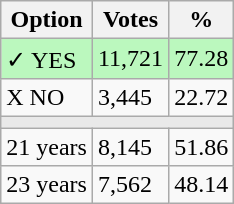<table class="wikitable">
<tr>
<th>Option</th>
<th>Votes</th>
<th>%</th>
</tr>
<tr>
<td style=background:#bbf8be>✓ YES</td>
<td style=background:#bbf8be>11,721</td>
<td style=background:#bbf8be>77.28</td>
</tr>
<tr>
<td>X NO</td>
<td>3,445</td>
<td>22.72</td>
</tr>
<tr>
<td colspan="3" bgcolor="#E9E9E9"></td>
</tr>
<tr>
<td>21 years</td>
<td>8,145</td>
<td>51.86</td>
</tr>
<tr>
<td>23 years</td>
<td>7,562</td>
<td>48.14</td>
</tr>
</table>
